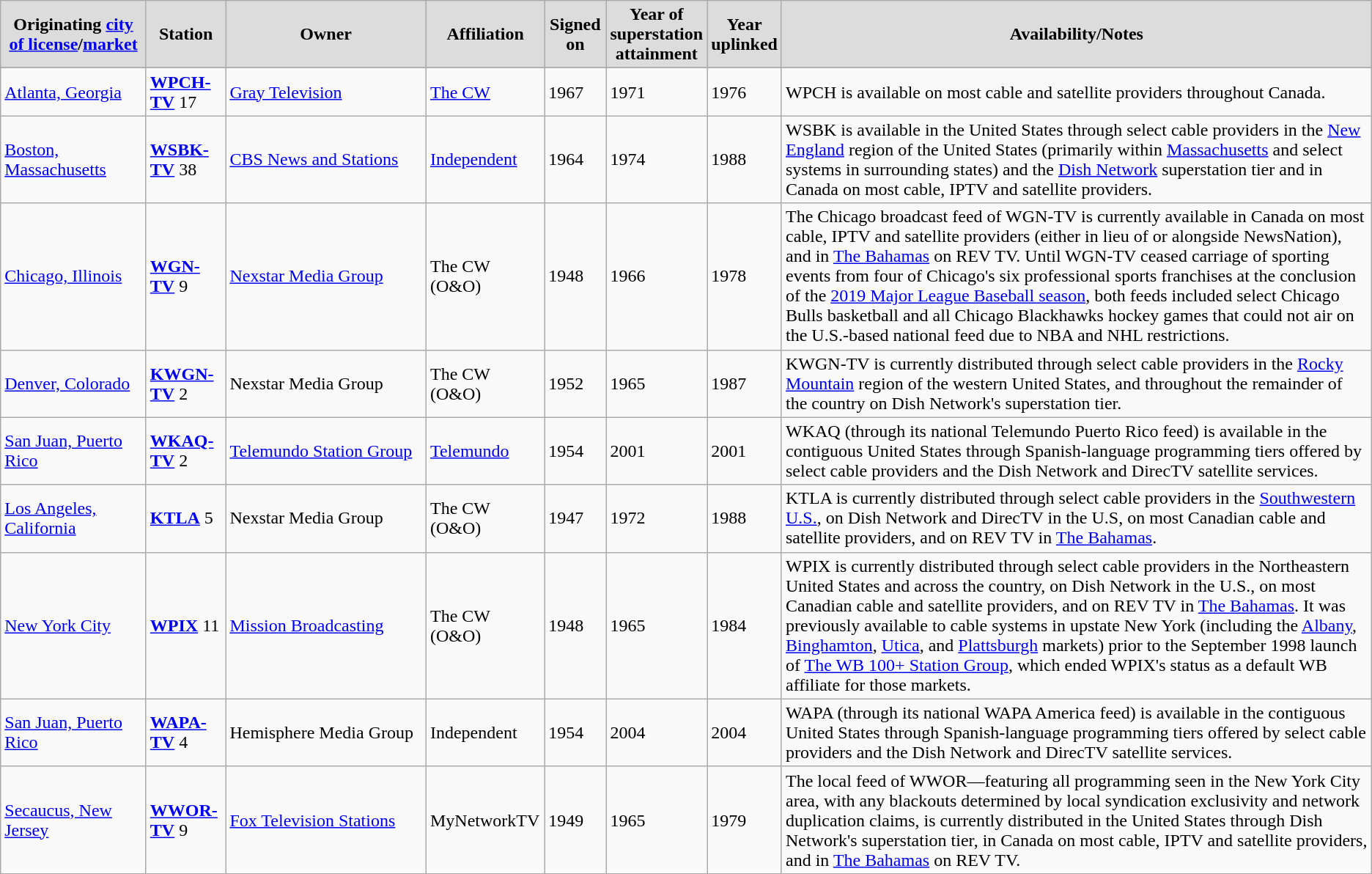<table class="wikitable sortable" style="margin: 2em 1em 1em 0; background: #f9f9f9; border: 1px #aaa solid; border-collapse: collapse">
<tr>
<th scope="col" style=background:#DCDCDC; color:#FFFFFF; border: 2px solid #D33A5D width="125px">Originating <a href='#'>city of license</a>/<a href='#'>market</a></th>
<th scope="col" style=background:#DCDCDC; color:#FFFFFF; border: 2px solid #D33A5D width="65px">Station</th>
<th scope="col" style=background:#DCDCDC; color:#FFFFFF; border: 2px solid #D33A5D width="175px">Owner</th>
<th scope="col" style=background:#DCDCDC; color:#FFFFFF; border: 2px solid #D33A5D>Affiliation</th>
<th scope="col" style=background:#DCDCDC; color:#FFFFFF; border: 2px solid #D33A5D>Signed on</th>
<th scope="col" style=background:#DCDCDC; color:#FFFFFF; border: 2px solid #D33A5D>Year of<br>superstation<br>attainment</th>
<th scope="col" style=background:#DCDCDC; color:#FFFFFF; border: 2px solid #D33A5D>Year<br>uplinked</th>
<th scope="col" style=background:#DCDCDC; color:#FFFFFF; border: 2px solid #D33A5D>Availability/Notes</th>
</tr>
<tr style="vertical-align: center; text-align: center;">
</tr>
<tr>
<td><a href='#'>Atlanta, Georgia</a></td>
<td><strong><a href='#'>WPCH-TV</a></strong> 17</td>
<td><a href='#'>Gray Television</a></td>
<td><a href='#'>The CW</a></td>
<td>1967</td>
<td>1971</td>
<td>1976<br></td>
<td>WPCH is available on most cable and satellite providers throughout Canada.</td>
</tr>
<tr>
<td><a href='#'>Boston, Massachusetts</a></td>
<td><strong><a href='#'>WSBK-TV</a></strong> 38</td>
<td><a href='#'>CBS News and Stations</a><br></td>
<td><a href='#'>Independent</a></td>
<td>1964</td>
<td>1974</td>
<td>1988</td>
<td>WSBK is available in the United States through select cable providers in the <a href='#'>New England</a> region of the United States (primarily within <a href='#'>Massachusetts</a> and select systems in surrounding states) and the <a href='#'>Dish Network</a> superstation tier and in Canada on most cable, IPTV and satellite providers.</td>
</tr>
<tr>
<td><a href='#'>Chicago, Illinois</a></td>
<td><strong><a href='#'>WGN-TV</a></strong> 9</td>
<td><a href='#'>Nexstar Media Group</a></td>
<td>The CW (O&O)</td>
<td>1948</td>
<td>1966</td>
<td>1978<br></td>
<td>The Chicago broadcast feed of WGN-TV is currently available in Canada on most cable, IPTV and satellite providers (either in lieu of or alongside NewsNation), and in <a href='#'>The Bahamas</a> on REV TV. Until WGN-TV ceased carriage of sporting events from four of Chicago's six professional sports franchises at the conclusion of the <a href='#'>2019 Major League Baseball season</a>, both feeds included select Chicago Bulls basketball and all Chicago Blackhawks hockey games that could not air on the U.S.-based national feed due to NBA and NHL restrictions.</td>
</tr>
<tr>
<td><a href='#'>Denver, Colorado</a></td>
<td><strong><a href='#'>KWGN-TV</a></strong> 2</td>
<td>Nexstar Media Group</td>
<td>The CW (O&O)</td>
<td>1952</td>
<td>1965</td>
<td>1987</td>
<td>KWGN-TV is currently distributed through select cable providers in the <a href='#'>Rocky Mountain</a> region of the western United States, and throughout the remainder of the country on Dish Network's superstation tier.</td>
</tr>
<tr>
<td><a href='#'>San Juan, Puerto Rico</a></td>
<td><strong><a href='#'>WKAQ-TV</a></strong> 2</td>
<td><a href='#'>Telemundo Station Group</a><br></td>
<td><a href='#'>Telemundo</a></td>
<td>1954</td>
<td>2001</td>
<td>2001</td>
<td>WKAQ (through its national Telemundo Puerto Rico feed) is available in the contiguous United States through Spanish-language programming tiers offered by select cable providers and the Dish Network and DirecTV satellite services.</td>
</tr>
<tr>
<td><a href='#'>Los Angeles, California</a></td>
<td><strong><a href='#'>KTLA</a></strong> 5</td>
<td>Nexstar Media Group</td>
<td>The CW (O&O)</td>
<td>1947</td>
<td>1972</td>
<td>1988</td>
<td>KTLA is currently distributed through select cable providers in the <a href='#'>Southwestern U.S.</a>, on Dish Network and DirecTV in the U.S, on most Canadian cable and satellite providers, and on REV TV in <a href='#'>The Bahamas</a>.</td>
</tr>
<tr>
<td><a href='#'>New York City</a></td>
<td><strong><a href='#'>WPIX</a></strong> 11</td>
<td><a href='#'>Mission Broadcasting</a><br></td>
<td>The CW (O&O)</td>
<td>1948</td>
<td>1965</td>
<td>1984</td>
<td>WPIX is currently distributed through select cable providers in the Northeastern United States and across the country, on Dish Network in the U.S., on most Canadian cable and satellite providers, and on REV TV in <a href='#'>The Bahamas</a>. It was previously available to cable systems in upstate New York (including the <a href='#'>Albany</a>, <a href='#'>Binghamton</a>, <a href='#'>Utica</a>, and <a href='#'>Plattsburgh</a> markets) prior to the September 1998 launch of <a href='#'>The WB 100+ Station Group</a>, which ended WPIX's status as a default WB affiliate for those markets.</td>
</tr>
<tr>
<td><a href='#'>San Juan, Puerto Rico</a></td>
<td><strong><a href='#'>WAPA-TV</a></strong> 4</td>
<td>Hemisphere Media Group<br></td>
<td>Independent</td>
<td>1954</td>
<td>2004</td>
<td>2004</td>
<td>WAPA (through its national WAPA America feed) is available in the contiguous United States through Spanish-language programming tiers offered by select cable providers and the Dish Network and DirecTV satellite services.</td>
</tr>
<tr>
<td><a href='#'>Secaucus, New Jersey</a><br></td>
<td><strong><a href='#'>WWOR-TV</a></strong> 9</td>
<td><a href='#'>Fox Television Stations</a><br></td>
<td>MyNetworkTV</td>
<td>1949</td>
<td>1965</td>
<td>1979</td>
<td>The local feed of WWOR—featuring all programming seen in the New York City area, with any blackouts determined by local syndication exclusivity and network duplication claims, is currently distributed in the United States through Dish Network's superstation tier, in Canada on most cable, IPTV and satellite providers, and in <a href='#'>The Bahamas</a> on REV TV.</td>
</tr>
</table>
